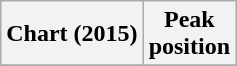<table class="wikitable sortable plainrowheaders" style="text-align:center;">
<tr>
<th scope="col">Chart (2015)</th>
<th scope="col">Peak<br>position</th>
</tr>
<tr>
</tr>
</table>
